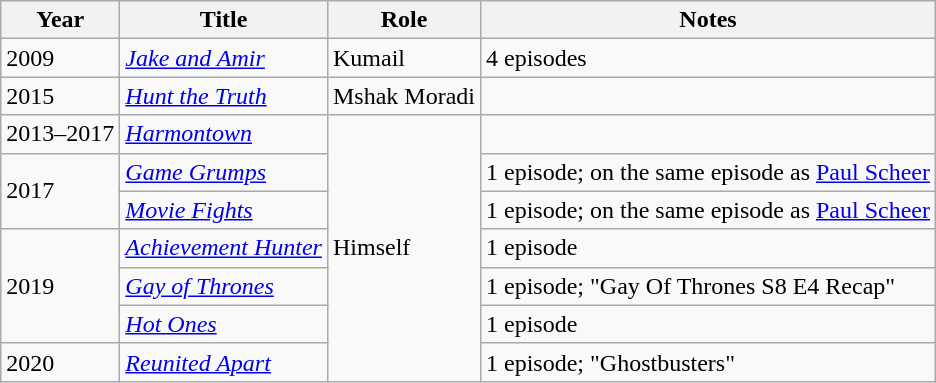<table class="wikitable sortable">
<tr>
<th>Year</th>
<th>Title</th>
<th>Role</th>
<th class="unsortable">Notes</th>
</tr>
<tr>
<td>2009</td>
<td><em><a href='#'>Jake and Amir</a></em></td>
<td>Kumail</td>
<td>4 episodes</td>
</tr>
<tr>
<td>2015</td>
<td><em><a href='#'>Hunt the Truth</a></em></td>
<td>Mshak Moradi</td>
<td></td>
</tr>
<tr>
<td>2013–2017</td>
<td><em><a href='#'>Harmontown</a></em></td>
<td rowspan="7">Himself</td>
<td></td>
</tr>
<tr>
<td rowspan="2">2017</td>
<td><em><a href='#'>Game Grumps</a></em></td>
<td>1 episode; on the same episode as <a href='#'>Paul Scheer</a></td>
</tr>
<tr>
<td><em><a href='#'>Movie Fights</a></em></td>
<td>1 episode; on the same episode as <a href='#'>Paul Scheer</a></td>
</tr>
<tr>
<td rowspan="3">2019</td>
<td><em><a href='#'>Achievement Hunter</a></em></td>
<td>1 episode</td>
</tr>
<tr>
<td><em><a href='#'>Gay of Thrones</a></em></td>
<td>1 episode; "Gay Of Thrones S8 E4 Recap"</td>
</tr>
<tr>
<td><em><a href='#'>Hot Ones</a></em></td>
<td>1 episode</td>
</tr>
<tr>
<td>2020</td>
<td><em><a href='#'>Reunited Apart</a></em></td>
<td>1 episode; "Ghostbusters"</td>
</tr>
</table>
